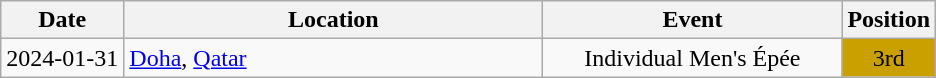<table class="wikitable" style="text-align:center;">
<tr>
<th>Date</th>
<th style="width:17em">Location</th>
<th style="width:12em">Event</th>
<th>Position</th>
</tr>
<tr>
<td>2024-01-31</td>
<td rowspan="1" align="left"> <a href='#'>Doha</a>, <a href='#'>Qatar</a></td>
<td>Individual Men's Épée</td>
<td bgcolor="caramel">3rd</td>
</tr>
</table>
